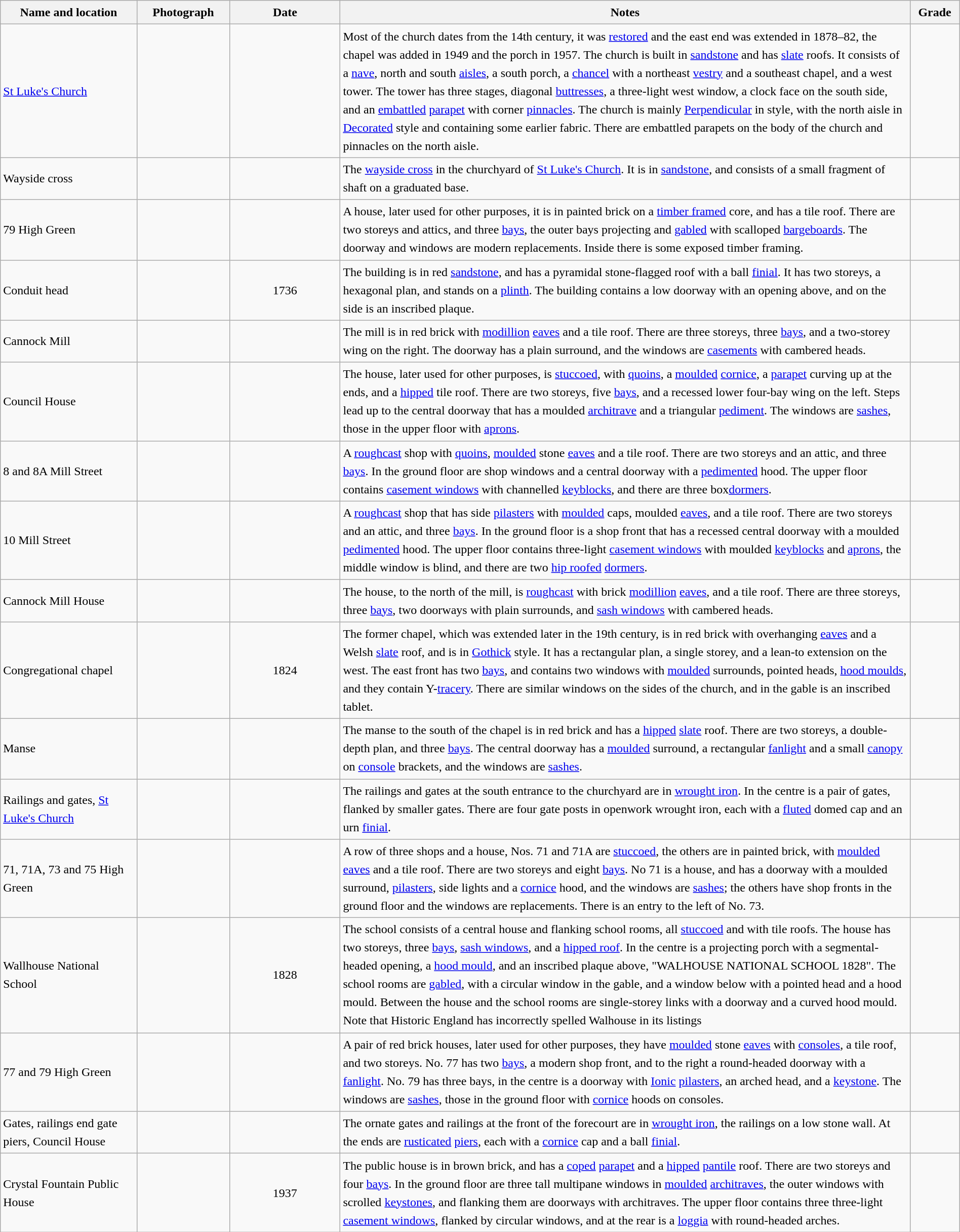<table class="wikitable sortable plainrowheaders" style="width:100%; border:0; text-align:left; line-height:150%;">
<tr>
<th scope="col"  style="width:150px">Name and location</th>
<th scope="col"  style="width:100px" class="unsortable">Photograph</th>
<th scope="col"  style="width:120px">Date</th>
<th scope="col"  style="width:650px" class="unsortable">Notes</th>
<th scope="col"  style="width:50px">Grade</th>
</tr>
<tr>
<td><a href='#'>St Luke's Church</a><br><small></small></td>
<td></td>
<td align="center"></td>
<td>Most of the church dates from the 14th century, it was <a href='#'>restored</a> and the east end was extended in 1878–82, the chapel was added in 1949 and the porch in 1957.  The church is built in <a href='#'>sandstone</a> and has <a href='#'>slate</a> roofs.  It consists of a <a href='#'>nave</a>, north and south <a href='#'>aisles</a>, a south porch, a <a href='#'>chancel</a> with a northeast <a href='#'>vestry</a> and a southeast chapel, and a west tower.  The tower has three stages, diagonal <a href='#'>buttresses</a>, a three-light west window, a clock face on the south side, and an <a href='#'>embattled</a> <a href='#'>parapet</a> with corner <a href='#'>pinnacles</a>.  The church is mainly <a href='#'>Perpendicular</a> in style, with the north aisle in <a href='#'>Decorated</a> style  and containing some earlier fabric.  There are embattled parapets on the body of the church and pinnacles on the north aisle.</td>
<td align="center" ></td>
</tr>
<tr>
<td>Wayside cross<br><small></small></td>
<td></td>
<td align="center"></td>
<td>The <a href='#'>wayside cross</a> in the churchyard of <a href='#'>St Luke's Church</a>.  It is in <a href='#'>sandstone</a>, and consists of a small fragment of shaft on a graduated base.</td>
<td align="center" ></td>
</tr>
<tr>
<td>79 High Green<br><small></small></td>
<td></td>
<td align="center"></td>
<td>A house, later used for other purposes, it is in painted brick on a <a href='#'>timber framed</a> core, and has a tile roof.  There are two storeys and attics, and three <a href='#'>bays</a>, the outer bays projecting and <a href='#'>gabled</a> with scalloped <a href='#'>bargeboards</a>.  The doorway and windows are modern replacements.  Inside there is some exposed timber framing.</td>
<td align="center" ></td>
</tr>
<tr>
<td>Conduit head<br><small></small></td>
<td></td>
<td align="center">1736</td>
<td>The building is in red <a href='#'>sandstone</a>, and has a pyramidal stone-flagged roof with a ball <a href='#'>finial</a>.  It has two storeys, a hexagonal plan, and stands on a <a href='#'>plinth</a>.  The building contains a low doorway with an opening above, and on the side is an inscribed plaque.</td>
<td align="center" ></td>
</tr>
<tr>
<td>Cannock Mill<br><small></small></td>
<td></td>
<td align="center"></td>
<td>The mill is in red brick with <a href='#'>modillion</a> <a href='#'>eaves</a> and a tile roof.  There are three storeys, three <a href='#'>bays</a>, and a two-storey wing on the right.  The doorway has a plain surround, and the windows are <a href='#'>casements</a> with cambered heads.</td>
<td align="center" ></td>
</tr>
<tr>
<td>Council House<br><small></small></td>
<td></td>
<td align="center"></td>
<td>The house, later used for other purposes, is <a href='#'>stuccoed</a>, with <a href='#'>quoins</a>, a <a href='#'>moulded</a> <a href='#'>cornice</a>, a <a href='#'>parapet</a> curving up at the ends, and a <a href='#'>hipped</a> tile roof.  There are two storeys, five <a href='#'>bays</a>, and a recessed lower four-bay wing on the left.  Steps lead up to the central doorway that has a moulded <a href='#'>architrave</a> and a triangular <a href='#'>pediment</a>.  The windows are <a href='#'>sashes</a>, those in the upper floor with <a href='#'>aprons</a>.</td>
<td align="center" ></td>
</tr>
<tr>
<td>8 and 8A Mill Street<br><small></small></td>
<td></td>
<td align="center"></td>
<td>A <a href='#'>roughcast</a> shop with <a href='#'>quoins</a>, <a href='#'>moulded</a> stone <a href='#'>eaves</a> and a tile roof.  There are two storeys and an attic, and three <a href='#'>bays</a>.  In the ground floor are shop windows and a central doorway with a <a href='#'>pedimented</a> hood.  The upper floor contains <a href='#'>casement windows</a> with channelled <a href='#'>keyblocks</a>, and there are three box<a href='#'>dormers</a>.</td>
<td align="center" ></td>
</tr>
<tr>
<td>10 Mill Street<br><small></small></td>
<td></td>
<td align="center"></td>
<td>A <a href='#'>roughcast</a> shop that has side <a href='#'>pilasters</a> with <a href='#'>moulded</a> caps, moulded <a href='#'>eaves</a>, and a tile roof.  There are two storeys and an attic, and three <a href='#'>bays</a>.  In the ground floor is a shop front that has a recessed central doorway with a moulded <a href='#'>pedimented</a> hood.  The upper floor contains three-light <a href='#'>casement windows</a> with moulded <a href='#'>keyblocks</a> and <a href='#'>aprons</a>, the middle window is blind, and there are two <a href='#'>hip roofed</a> <a href='#'>dormers</a>.</td>
<td align="center" ></td>
</tr>
<tr>
<td>Cannock Mill House<br><small></small></td>
<td></td>
<td align="center"></td>
<td>The house, to the north of the mill, is <a href='#'>roughcast</a> with brick <a href='#'>modillion</a> <a href='#'>eaves</a>, and a tile roof.  There are three storeys, three <a href='#'>bays</a>, two doorways with plain surrounds, and <a href='#'>sash windows</a> with cambered heads.</td>
<td align="center" ></td>
</tr>
<tr>
<td>Congregational chapel<br><small></small></td>
<td></td>
<td align="center">1824</td>
<td>The former chapel, which was extended later in the 19th century, is in red brick with overhanging <a href='#'>eaves</a> and a Welsh <a href='#'>slate</a> roof, and is in <a href='#'>Gothick</a> style.  It has a rectangular plan, a single storey, and a lean-to extension on the west.  The east front has two <a href='#'>bays</a>, and contains two windows with <a href='#'>moulded</a> surrounds, pointed heads, <a href='#'>hood moulds</a>, and they contain Y-<a href='#'>tracery</a>.  There are similar windows on the sides of the church, and in the gable is an inscribed tablet.</td>
<td align="center" ></td>
</tr>
<tr>
<td>Manse<br><small></small></td>
<td></td>
<td align="center"></td>
<td>The manse to the south of the chapel is in red brick and has a <a href='#'>hipped</a> <a href='#'>slate</a> roof.  There are two storeys, a double-depth plan, and three <a href='#'>bays</a>.  The central doorway has a <a href='#'>moulded</a> surround, a rectangular <a href='#'>fanlight</a> and a small <a href='#'>canopy</a> on <a href='#'>console</a> brackets, and the windows are <a href='#'>sashes</a>.</td>
<td align="center" ></td>
</tr>
<tr>
<td>Railings and gates, <a href='#'>St Luke's Church</a><br><small></small></td>
<td></td>
<td align="center"></td>
<td>The railings and gates at the south entrance to the churchyard are in <a href='#'>wrought iron</a>.  In the centre is a pair of gates, flanked by smaller gates.  There are four gate posts in openwork wrought iron, each with a <a href='#'>fluted</a> domed cap and an urn <a href='#'>finial</a>.</td>
<td align="center" ></td>
</tr>
<tr>
<td>71, 71A, 73 and 75 High Green<br><small></small></td>
<td></td>
<td align="center"></td>
<td>A row of three shops and a house, Nos. 71 and 71A are <a href='#'>stuccoed</a>, the others are in painted brick, with <a href='#'>moulded</a> <a href='#'>eaves</a> and a tile roof.  There are two storeys and eight <a href='#'>bays</a>.  No 71 is a house, and has a doorway with a moulded surround, <a href='#'>pilasters</a>, side lights and a <a href='#'>cornice</a> hood, and the windows are <a href='#'>sashes</a>; the others have shop fronts in the ground floor and the windows are replacements.  There is an entry to the left of No. 73.</td>
<td align="center" ></td>
</tr>
<tr>
<td>Wallhouse National School<br><small></small></td>
<td></td>
<td align="center">1828</td>
<td>The school consists of a central house and flanking school rooms, all <a href='#'>stuccoed</a> and with tile roofs.  The house has two storeys, three <a href='#'>bays</a>, <a href='#'>sash windows</a>, and a <a href='#'>hipped roof</a>.  In the centre is a projecting porch with a segmental-headed opening, a <a href='#'>hood mould</a>, and an inscribed plaque above, "WALHOUSE NATIONAL SCHOOL 1828".  The school rooms are <a href='#'>gabled</a>, with a circular window in the gable, and a window below with a pointed head and a hood mould.  Between the house and the school rooms are single-storey links with a doorway and a curved hood mould. Note that Historic England has incorrectly spelled Walhouse in its listings</td>
<td align="center" ></td>
</tr>
<tr>
<td>77 and 79 High Green<br><small></small></td>
<td></td>
<td align="center"></td>
<td>A pair of red brick houses, later used for other purposes, they have <a href='#'>moulded</a> stone <a href='#'>eaves</a> with <a href='#'>consoles</a>, a tile roof, and two storeys.  No. 77 has two <a href='#'>bays</a>, a modern shop front, and to the right a round-headed doorway with a <a href='#'>fanlight</a>.  No. 79 has three bays, in the centre is a doorway with <a href='#'>Ionic</a> <a href='#'>pilasters</a>, an arched head, and a <a href='#'>keystone</a>.  The windows are <a href='#'>sashes</a>, those in the ground floor with <a href='#'>cornice</a> hoods on consoles.</td>
<td align="center" ></td>
</tr>
<tr>
<td>Gates, railings end gate piers, Council House<br><small></small></td>
<td></td>
<td align="center"></td>
<td>The ornate gates and railings at the front of the forecourt are in <a href='#'>wrought iron</a>, the railings on a low stone wall.  At the ends are <a href='#'>rusticated</a> <a href='#'>piers</a>, each with a <a href='#'>cornice</a> cap and a ball <a href='#'>finial</a>.</td>
<td align="center" ></td>
</tr>
<tr>
<td>Crystal Fountain Public House<br><small></small></td>
<td></td>
<td align="center">1937</td>
<td>The public house is in brown brick, and has a <a href='#'>coped</a> <a href='#'>parapet</a> and a <a href='#'>hipped</a> <a href='#'>pantile</a> roof.  There are two storeys and four <a href='#'>bays</a>.  In the ground floor are three tall multipane windows in <a href='#'>moulded</a> <a href='#'>architraves</a>, the outer windows with scrolled <a href='#'>keystones</a>, and flanking them are doorways with architraves.  The upper floor contains three three-light <a href='#'>casement windows</a>, flanked by circular windows, and at the rear is a <a href='#'>loggia</a> with round-headed arches.</td>
<td align="center" ></td>
</tr>
<tr>
</tr>
</table>
